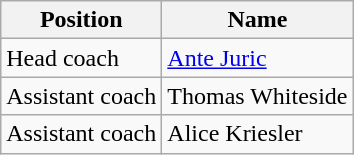<table class="wikitable">
<tr>
<th>Position</th>
<th>Name</th>
</tr>
<tr>
<td>Head coach</td>
<td> <a href='#'>Ante Juric</a></td>
</tr>
<tr>
<td>Assistant coach</td>
<td> Thomas Whiteside</td>
</tr>
<tr>
<td>Assistant coach</td>
<td> Alice Kriesler</td>
</tr>
</table>
